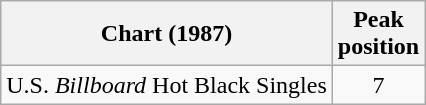<table class="wikitable">
<tr>
<th>Chart (1987)</th>
<th>Peak<br>position</th>
</tr>
<tr>
<td>U.S. <em>Billboard</em> Hot Black Singles</td>
<td align="center">7</td>
</tr>
</table>
